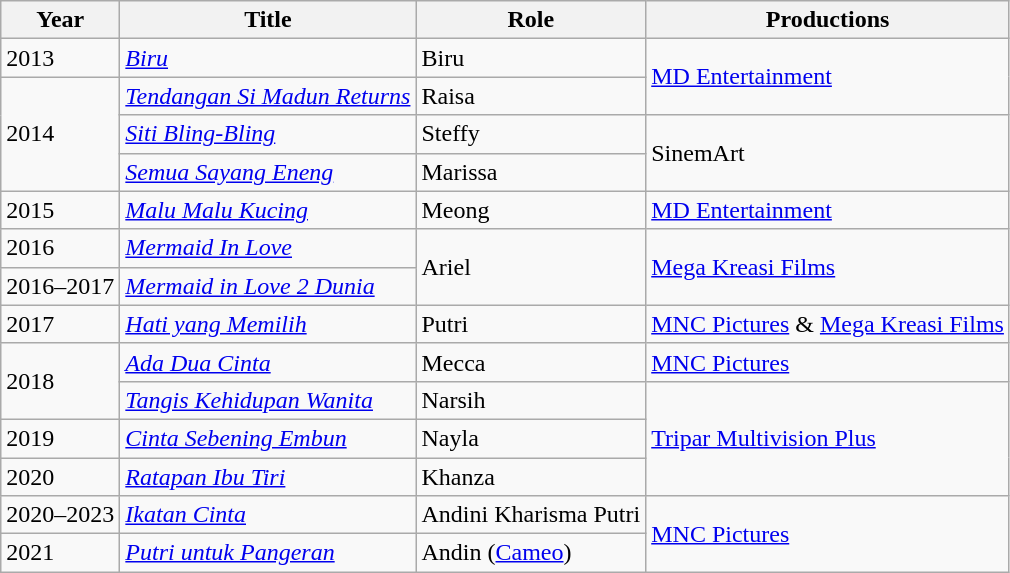<table class="wikitable sortable">
<tr>
<th>Year</th>
<th>Title</th>
<th>Role</th>
<th>Productions</th>
</tr>
<tr>
<td>2013</td>
<td><em><a href='#'>Biru</a></em></td>
<td>Biru</td>
<td rowspan=2><a href='#'>MD Entertainment</a></td>
</tr>
<tr>
<td rowspan="3">2014</td>
<td><em><a href='#'>Tendangan Si Madun Returns</a></em></td>
<td>Raisa</td>
</tr>
<tr>
<td><em><a href='#'>Siti Bling-Bling</a></em></td>
<td>Steffy</td>
<td rowspan="2">SinemArt</td>
</tr>
<tr>
<td><em><a href='#'>Semua Sayang Eneng</a></em></td>
<td>Marissa</td>
</tr>
<tr>
<td>2015</td>
<td><em><a href='#'>Malu Malu Kucing</a></em></td>
<td>Meong</td>
<td><a href='#'>MD Entertainment</a></td>
</tr>
<tr>
<td>2016</td>
<td><em><a href='#'>Mermaid In Love</a></em></td>
<td rowspan="2">Ariel</td>
<td rowspan="2"><a href='#'>Mega Kreasi Films</a></td>
</tr>
<tr>
<td>2016–2017</td>
<td><em><a href='#'>Mermaid in Love 2 Dunia</a></em></td>
</tr>
<tr>
<td>2017</td>
<td><em><a href='#'>Hati yang Memilih</a></em></td>
<td>Putri</td>
<td><a href='#'>MNC Pictures</a> & <a href='#'>Mega Kreasi Films</a></td>
</tr>
<tr>
<td rowspan="2">2018</td>
<td><em><a href='#'>Ada Dua Cinta</a></em></td>
<td>Mecca</td>
<td><a href='#'>MNC Pictures</a></td>
</tr>
<tr>
<td><em><a href='#'>Tangis Kehidupan Wanita</a></em></td>
<td>Narsih </td>
<td rowspan="3"><a href='#'>Tripar Multivision Plus</a></td>
</tr>
<tr>
<td>2019</td>
<td><em><a href='#'>Cinta Sebening Embun</a></em></td>
<td>Nayla</td>
</tr>
<tr>
<td>2020</td>
<td><em><a href='#'>Ratapan Ibu Tiri</a></em></td>
<td>Khanza</td>
</tr>
<tr>
<td>2020–2023</td>
<td><em><a href='#'>Ikatan Cinta</a></em></td>
<td>Andini Kharisma Putri</td>
<td rowspan=2><a href='#'>MNC Pictures</a></td>
</tr>
<tr>
<td>2021</td>
<td><em><a href='#'>Putri untuk Pangeran</a></em></td>
<td>Andin (<a href='#'>Cameo</a>)</td>
</tr>
</table>
